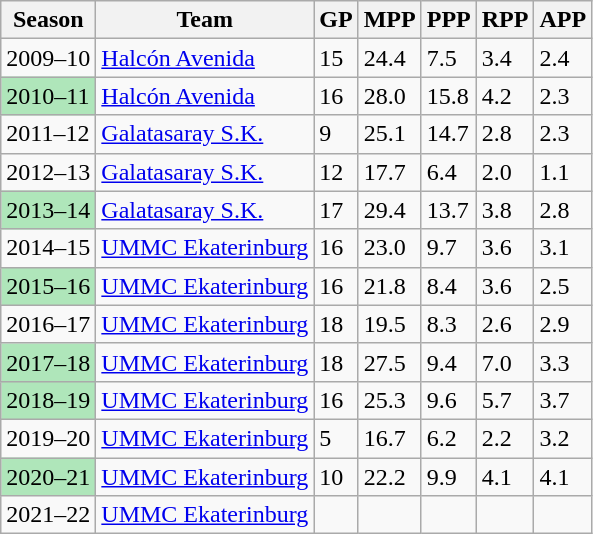<table class="wikitable">
<tr>
<th>Season</th>
<th>Team</th>
<th>GP</th>
<th>MPP</th>
<th>PPP</th>
<th>RPP</th>
<th>APP</th>
</tr>
<tr>
<td>2009–10</td>
<td> <a href='#'>Halcón Avenida</a></td>
<td>15</td>
<td>24.4</td>
<td>7.5</td>
<td>3.4</td>
<td>2.4</td>
</tr>
<tr>
<td style="text-align:left;background:#afe6ba;">2010–11</td>
<td> <a href='#'>Halcón Avenida</a></td>
<td>16</td>
<td>28.0</td>
<td>15.8</td>
<td>4.2</td>
<td>2.3</td>
</tr>
<tr>
<td>2011–12</td>
<td> <a href='#'>Galatasaray S.K.</a></td>
<td>9</td>
<td>25.1</td>
<td>14.7</td>
<td>2.8</td>
<td>2.3</td>
</tr>
<tr>
<td>2012–13</td>
<td> <a href='#'>Galatasaray S.K.</a></td>
<td>12</td>
<td>17.7</td>
<td>6.4</td>
<td>2.0</td>
<td>1.1</td>
</tr>
<tr>
<td style="text-align:left;background:#afe6ba;">2013–14</td>
<td> <a href='#'>Galatasaray S.K.</a></td>
<td>17</td>
<td>29.4</td>
<td>13.7</td>
<td>3.8</td>
<td>2.8</td>
</tr>
<tr>
<td>2014–15</td>
<td> <a href='#'>UMMC Ekaterinburg</a></td>
<td>16</td>
<td>23.0</td>
<td>9.7</td>
<td>3.6</td>
<td>3.1</td>
</tr>
<tr>
<td style="text-align:left;background:#afe6ba;">2015–16</td>
<td> <a href='#'>UMMC Ekaterinburg</a></td>
<td>16</td>
<td>21.8</td>
<td>8.4</td>
<td>3.6</td>
<td>2.5</td>
</tr>
<tr>
<td>2016–17</td>
<td> <a href='#'>UMMC Ekaterinburg</a></td>
<td>18</td>
<td>19.5</td>
<td>8.3</td>
<td>2.6</td>
<td>2.9</td>
</tr>
<tr>
<td style="text-align:left;background:#afe6ba;">2017–18</td>
<td> <a href='#'>UMMC Ekaterinburg</a></td>
<td>18</td>
<td>27.5</td>
<td>9.4</td>
<td>7.0</td>
<td>3.3</td>
</tr>
<tr>
<td style="text-align:left;background:#afe6ba;">2018–19</td>
<td> <a href='#'>UMMC Ekaterinburg</a></td>
<td>16</td>
<td>25.3</td>
<td>9.6</td>
<td>5.7</td>
<td>3.7</td>
</tr>
<tr>
<td>2019–20</td>
<td> <a href='#'>UMMC Ekaterinburg</a></td>
<td>5</td>
<td>16.7</td>
<td>6.2</td>
<td>2.2</td>
<td>3.2</td>
</tr>
<tr>
<td style="text-align:left;background:#afe6ba;">2020–21</td>
<td> <a href='#'>UMMC Ekaterinburg</a></td>
<td>10</td>
<td>22.2</td>
<td>9.9</td>
<td>4.1</td>
<td>4.1</td>
</tr>
<tr>
<td>2021–22</td>
<td> <a href='#'>UMMC Ekaterinburg</a></td>
<td></td>
<td></td>
<td></td>
<td></td>
<td></td>
</tr>
</table>
